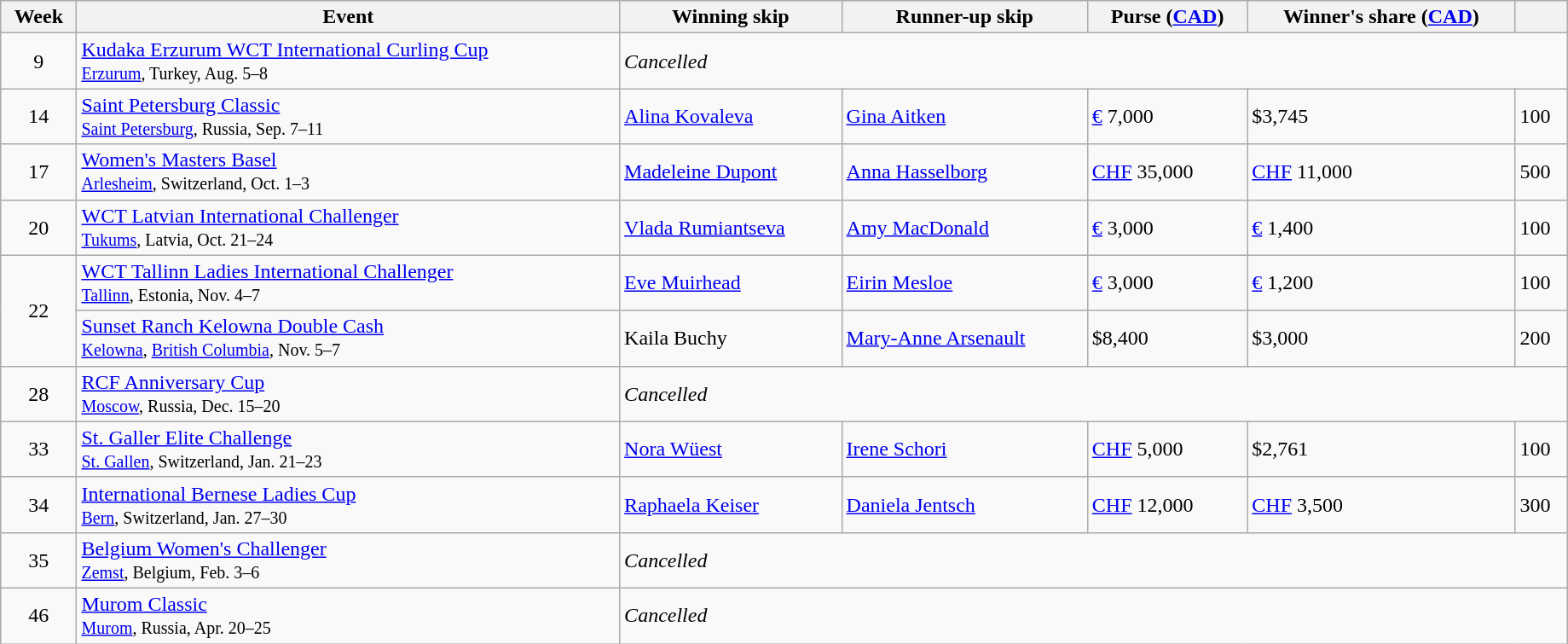<table class="wikitable sortable" style="margin-right:0; width:97%">
<tr>
<th>Week</th>
<th>Event</th>
<th>Winning skip</th>
<th>Runner-up skip</th>
<th>Purse (<a href='#'>CAD</a>)</th>
<th>Winner's share (<a href='#'>CAD</a>)</th>
<th></th>
</tr>
<tr>
<td align=center>9</td>
<td><a href='#'>Kudaka Erzurum WCT International Curling Cup</a> <br> <small><a href='#'>Erzurum</a>, Turkey, Aug. 5–8</small></td>
<td colspan="5"><em>Cancelled</em></td>
</tr>
<tr>
<td align=center>14</td>
<td><a href='#'>Saint Petersburg Classic</a> <br> <small><a href='#'>Saint Petersburg</a>, Russia, Sep. 7–11</small></td>
<td> <a href='#'>Alina Kovaleva</a></td>
<td> <a href='#'>Gina Aitken</a></td>
<td><a href='#'>€</a> 7,000</td>
<td>$3,745</td>
<td>100</td>
</tr>
<tr>
<td align=center>17</td>
<td><a href='#'>Women's Masters Basel</a> <br> <small><a href='#'>Arlesheim</a>, Switzerland, Oct. 1–3</small></td>
<td> <a href='#'>Madeleine Dupont</a></td>
<td> <a href='#'>Anna Hasselborg</a></td>
<td><a href='#'>CHF</a> 35,000</td>
<td><a href='#'>CHF</a> 11,000</td>
<td>500</td>
</tr>
<tr>
<td align=center>20</td>
<td><a href='#'>WCT Latvian International Challenger</a> <br> <small><a href='#'>Tukums</a>, Latvia, Oct. 21–24</small></td>
<td> <a href='#'>Vlada Rumiantseva</a></td>
<td> <a href='#'>Amy MacDonald</a></td>
<td><a href='#'>€</a> 3,000</td>
<td><a href='#'>€</a> 1,400</td>
<td>100</td>
</tr>
<tr>
<td align=center rowspan=2>22</td>
<td><a href='#'>WCT Tallinn Ladies International Challenger</a> <br> <small><a href='#'>Tallinn</a>, Estonia, Nov. 4–7</small></td>
<td> <a href='#'>Eve Muirhead</a></td>
<td> <a href='#'>Eirin Mesloe</a></td>
<td><a href='#'>€</a> 3,000</td>
<td><a href='#'>€</a> 1,200</td>
<td>100</td>
</tr>
<tr>
<td><a href='#'>Sunset Ranch Kelowna Double Cash</a> <br> <small><a href='#'>Kelowna</a>, <a href='#'>British Columbia</a>, Nov. 5–7</small></td>
<td> Kaila Buchy</td>
<td> <a href='#'>Mary-Anne Arsenault</a></td>
<td>$8,400</td>
<td>$3,000</td>
<td>200</td>
</tr>
<tr>
<td align=center>28</td>
<td><a href='#'>RCF Anniversary Cup</a> <br> <small><a href='#'>Moscow</a>, Russia, Dec. 15–20</small></td>
<td colspan="5"><em>Cancelled</em></td>
</tr>
<tr>
<td align=center>33</td>
<td><a href='#'>St. Galler Elite Challenge</a> <br> <small><a href='#'>St. Gallen</a>, Switzerland, Jan. 21–23</small></td>
<td> <a href='#'>Nora Wüest</a></td>
<td> <a href='#'>Irene Schori</a></td>
<td><a href='#'>CHF</a> 5,000</td>
<td>$2,761</td>
<td>100</td>
</tr>
<tr>
<td align=center>34</td>
<td><a href='#'>International Bernese Ladies Cup</a> <br> <small><a href='#'>Bern</a>, Switzerland, Jan. 27–30</small></td>
<td> <a href='#'>Raphaela Keiser</a></td>
<td> <a href='#'>Daniela Jentsch</a></td>
<td><a href='#'>CHF</a> 12,000</td>
<td><a href='#'>CHF</a> 3,500</td>
<td>300</td>
</tr>
<tr>
<td align=center>35</td>
<td><a href='#'>Belgium Women's Challenger</a> <br> <small><a href='#'>Zemst</a>, Belgium, Feb. 3–6</small></td>
<td colspan="5"><em>Cancelled</em></td>
</tr>
<tr>
<td align=center>46</td>
<td><a href='#'>Murom Classic</a> <br> <small><a href='#'>Murom</a>, Russia, Apr. 20–25</small></td>
<td colspan="5"><em>Cancelled</em></td>
</tr>
</table>
